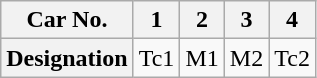<table class="wikitable">
<tr>
<th>Car No.</th>
<th>1</th>
<th>2</th>
<th>3</th>
<th>4</th>
</tr>
<tr>
<th>Designation</th>
<td>Tc1</td>
<td>M1</td>
<td>M2</td>
<td>Tc2</td>
</tr>
</table>
